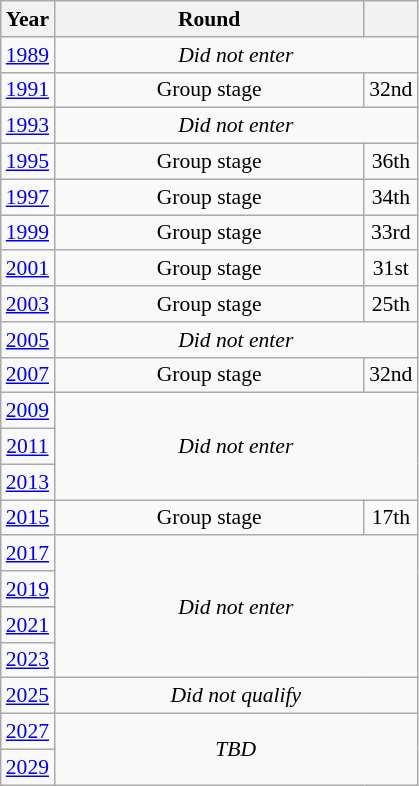<table class="wikitable" style="text-align: center; font-size:90%">
<tr>
<th>Year</th>
<th style="width:200px">Round</th>
<th></th>
</tr>
<tr>
<td><a href='#'>1989</a></td>
<td colspan="2"><em>Did not enter</em></td>
</tr>
<tr>
<td><a href='#'>1991</a></td>
<td>Group stage</td>
<td>32nd</td>
</tr>
<tr>
<td><a href='#'>1993</a></td>
<td colspan="2"><em>Did not enter</em></td>
</tr>
<tr>
<td><a href='#'>1995</a></td>
<td>Group stage</td>
<td>36th</td>
</tr>
<tr>
<td><a href='#'>1997</a></td>
<td>Group stage</td>
<td>34th</td>
</tr>
<tr>
<td><a href='#'>1999</a></td>
<td>Group stage</td>
<td>33rd</td>
</tr>
<tr>
<td><a href='#'>2001</a></td>
<td>Group stage</td>
<td>31st</td>
</tr>
<tr>
<td><a href='#'>2003</a></td>
<td>Group stage</td>
<td>25th</td>
</tr>
<tr>
<td><a href='#'>2005</a></td>
<td colspan="2"><em>Did not enter</em></td>
</tr>
<tr>
<td><a href='#'>2007</a></td>
<td>Group stage</td>
<td>32nd</td>
</tr>
<tr>
<td><a href='#'>2009</a></td>
<td colspan="2" rowspan="3"><em>Did not enter</em></td>
</tr>
<tr>
<td><a href='#'>2011</a></td>
</tr>
<tr>
<td><a href='#'>2013</a></td>
</tr>
<tr>
<td><a href='#'>2015</a></td>
<td>Group stage</td>
<td>17th</td>
</tr>
<tr>
<td><a href='#'>2017</a></td>
<td colspan="2" rowspan="4"><em>Did not enter</em></td>
</tr>
<tr>
<td><a href='#'>2019</a></td>
</tr>
<tr>
<td><a href='#'>2021</a></td>
</tr>
<tr>
<td><a href='#'>2023</a></td>
</tr>
<tr>
<td><a href='#'>2025</a></td>
<td colspan="2" rowspan="1"><em>Did not qualify</em></td>
</tr>
<tr>
<td><a href='#'>2027</a></td>
<td colspan="2" rowspan="2"><em>TBD</em></td>
</tr>
<tr>
<td><a href='#'>2029</a></td>
</tr>
</table>
